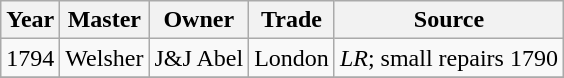<table class=" wikitable">
<tr>
<th>Year</th>
<th>Master</th>
<th>Owner</th>
<th>Trade</th>
<th>Source</th>
</tr>
<tr>
<td>1794</td>
<td>Welsher</td>
<td>J&J Abel</td>
<td>London</td>
<td><em>LR</em>; small repairs 1790</td>
</tr>
<tr>
</tr>
</table>
